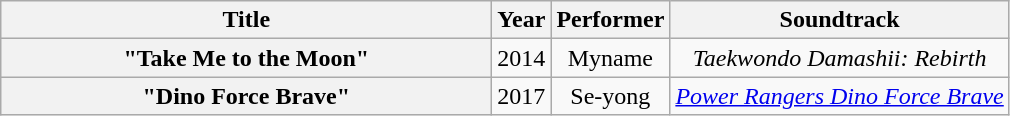<table class="wikitable plainrowheaders" style="text-align:center;">
<tr>
<th scope="col" style="width:20em;">Title</th>
<th scope="col">Year</th>
<th scope="col">Performer</th>
<th scope="col">Soundtrack</th>
</tr>
<tr>
<th scope="row">"Take Me to the Moon"</th>
<td>2014</td>
<td>Myname</td>
<td><em>Taekwondo Damashii: Rebirth</em></td>
</tr>
<tr>
<th scope="row">"Dino Force Brave"</th>
<td>2017</td>
<td>Se-yong</td>
<td><em><a href='#'>Power Rangers Dino Force Brave</a></em></td>
</tr>
</table>
